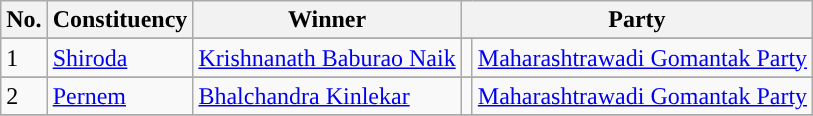<table class="wikitable sortable" border="1">
<tr>
<th>No.</th>
<th>Constituency</th>
<th>Winner</th>
<th colspan="2">Party</th>
</tr>
<tr>
</tr>
<tr>
<td>1</td>
<td><a href='#'>Shiroda</a></td>
<td><a href='#'>Krishnanath Baburao Naik</a></td>
<td></td>
<td><a href='#'>Maharashtrawadi Gomantak Party</a></td>
</tr>
<tr>
</tr>
<tr>
<td>2</td>
<td><a href='#'>Pernem</a></td>
<td><a href='#'>Bhalchandra Kinlekar</a></td>
<td></td>
<td><a href='#'>Maharashtrawadi Gomantak Party</a></td>
</tr>
<tr>
</tr>
</table>
